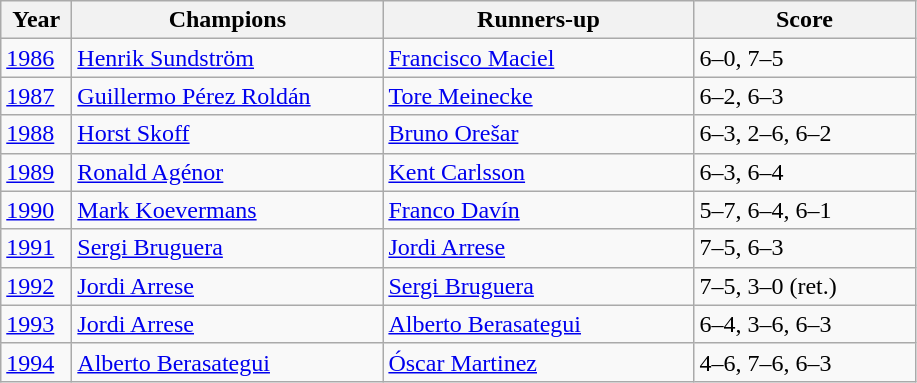<table class="wikitable">
<tr>
<th style="width:40px">Year</th>
<th style="width:200px">Champions</th>
<th style="width:200px">Runners-up</th>
<th style="width:140px" class="unsortable">Score</th>
</tr>
<tr>
<td><a href='#'>1986</a></td>
<td> <a href='#'>Henrik Sundström</a></td>
<td> <a href='#'>Francisco Maciel</a></td>
<td>6–0, 7–5</td>
</tr>
<tr>
<td><a href='#'>1987</a></td>
<td> <a href='#'>Guillermo Pérez Roldán</a></td>
<td> <a href='#'>Tore Meinecke</a></td>
<td>6–2, 6–3</td>
</tr>
<tr>
<td><a href='#'>1988</a></td>
<td> <a href='#'>Horst Skoff</a></td>
<td> <a href='#'>Bruno Orešar</a></td>
<td>6–3, 2–6, 6–2</td>
</tr>
<tr>
<td><a href='#'>1989</a></td>
<td> <a href='#'>Ronald Agénor</a></td>
<td> <a href='#'>Kent Carlsson</a></td>
<td>6–3, 6–4</td>
</tr>
<tr>
<td><a href='#'>1990</a></td>
<td> <a href='#'>Mark Koevermans</a></td>
<td> <a href='#'>Franco Davín</a></td>
<td>5–7, 6–4, 6–1</td>
</tr>
<tr>
<td><a href='#'>1991</a></td>
<td> <a href='#'>Sergi Bruguera</a></td>
<td> <a href='#'>Jordi Arrese</a></td>
<td>7–5, 6–3</td>
</tr>
<tr>
<td><a href='#'>1992</a></td>
<td> <a href='#'>Jordi Arrese</a></td>
<td> <a href='#'>Sergi Bruguera</a></td>
<td>7–5, 3–0 (ret.)</td>
</tr>
<tr>
<td><a href='#'>1993</a></td>
<td> <a href='#'>Jordi Arrese</a></td>
<td> <a href='#'>Alberto Berasategui</a></td>
<td>6–4, 3–6, 6–3</td>
</tr>
<tr>
<td><a href='#'>1994</a></td>
<td> <a href='#'>Alberto Berasategui</a></td>
<td> <a href='#'>Óscar Martinez</a></td>
<td>4–6, 7–6, 6–3</td>
</tr>
</table>
